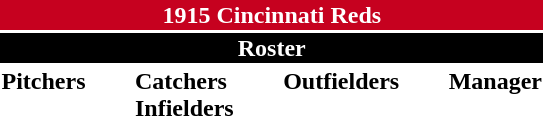<table class="toccolours">
<tr>
<th colspan="10" style="background-color: #c6011f; color: white; text-align: center;">1915 Cincinnati Reds</th>
</tr>
<tr>
<td colspan="10" style="background-color: black; color: white; text-align: center;"><strong>Roster</strong></td>
</tr>
<tr>
<td valign="top"><strong>Pitchers</strong><br>











</td>
<td width="25px"></td>
<td valign="top"><strong>Catchers</strong><br>


<strong>Infielders</strong>






</td>
<td width="25px"></td>
<td valign="top"><strong>Outfielders</strong><br>




</td>
<td width="25px"></td>
<td valign="top"><strong>Manager</strong><br></td>
</tr>
</table>
